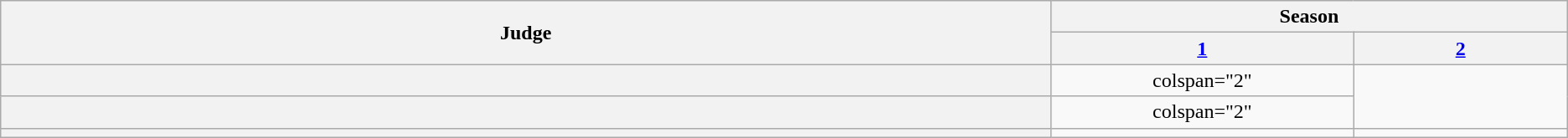<table class="wikitable plainrowheaders" style="text-align:center">
<tr>
<th rowspan="2" style="width:5%;" scope="col">Judge</th>
<th colspan="2">Season</th>
</tr>
<tr>
<th style="width:1%;" scope="col"><a href='#'>1</a></th>
<th style="width:1%;" scope="col"><a href='#'>2</a></th>
</tr>
<tr>
<th scope="row"></th>
<td>colspan="2" </td>
</tr>
<tr>
<th scope="row"></th>
<td>colspan="2" </td>
</tr>
<tr>
<th scope="row"></th>
<td></td>
<td></td>
</tr>
</table>
